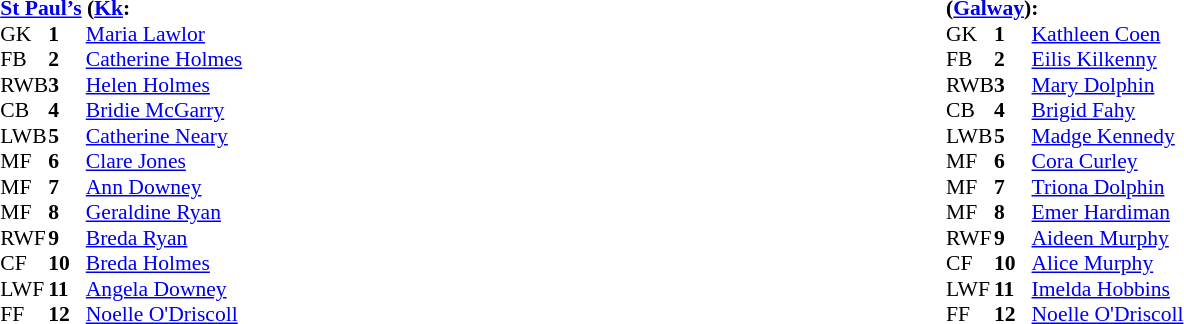<table width="100%">
<tr>
<td valign="top"></td>
<td valign="top" width="50%"><br><table style="font-size: 90%" cellspacing="0" cellpadding="0" align=center>
<tr>
<td colspan="4"><strong><a href='#'>St Paul’s</a> (<a href='#'>Kk</a>:</strong></td>
</tr>
<tr>
<th width="25"></th>
<th width="25"></th>
</tr>
<tr>
<td>GK</td>
<td><strong>1</strong></td>
<td><a href='#'>Maria Lawlor</a></td>
</tr>
<tr>
<td>FB</td>
<td><strong>2</strong></td>
<td><a href='#'>Catherine Holmes</a></td>
</tr>
<tr>
<td>RWB</td>
<td><strong>3</strong></td>
<td><a href='#'>Helen Holmes</a></td>
</tr>
<tr>
<td>CB</td>
<td><strong>4</strong></td>
<td><a href='#'>Bridie McGarry</a></td>
</tr>
<tr>
<td>LWB</td>
<td><strong>5</strong></td>
<td><a href='#'>Catherine Neary</a></td>
</tr>
<tr>
<td>MF</td>
<td><strong>6</strong></td>
<td><a href='#'>Clare Jones</a></td>
</tr>
<tr>
<td>MF</td>
<td><strong>7</strong></td>
<td><a href='#'>Ann Downey</a></td>
</tr>
<tr>
<td>MF</td>
<td><strong>8</strong></td>
<td><a href='#'>Geraldine Ryan</a></td>
</tr>
<tr>
<td>RWF</td>
<td><strong>9</strong></td>
<td><a href='#'>Breda Ryan</a></td>
</tr>
<tr>
<td>CF</td>
<td><strong>10</strong></td>
<td><a href='#'>Breda Holmes</a></td>
</tr>
<tr>
<td>LWF</td>
<td><strong>11</strong></td>
<td><a href='#'>Angela Downey</a></td>
</tr>
<tr>
<td>FF</td>
<td><strong>12</strong></td>
<td><a href='#'>Noelle O'Driscoll</a></td>
</tr>
<tr>
</tr>
</table>
</td>
<td valign="top" width="50%"><br><table style="font-size: 90%" cellspacing="0" cellpadding="0" align=center>
<tr>
<td colspan="4"><strong> (<a href='#'>Galway</a>):</strong></td>
</tr>
<tr>
<th width="25"></th>
<th width="25"></th>
</tr>
<tr>
<td>GK</td>
<td><strong>1</strong></td>
<td><a href='#'>Kathleen Coen</a></td>
</tr>
<tr>
<td>FB</td>
<td><strong>2</strong></td>
<td><a href='#'>Eilis Kilkenny</a></td>
</tr>
<tr>
<td>RWB</td>
<td><strong>3</strong></td>
<td><a href='#'>Mary Dolphin</a></td>
</tr>
<tr>
<td>CB</td>
<td><strong>4</strong></td>
<td><a href='#'>Brigid Fahy</a></td>
</tr>
<tr>
<td>LWB</td>
<td><strong>5</strong></td>
<td><a href='#'>Madge Kennedy</a></td>
</tr>
<tr>
<td>MF</td>
<td><strong>6</strong></td>
<td><a href='#'>Cora Curley</a></td>
</tr>
<tr>
<td>MF</td>
<td><strong>7</strong></td>
<td><a href='#'>Triona Dolphin</a></td>
</tr>
<tr>
<td>MF</td>
<td><strong>8</strong></td>
<td><a href='#'>Emer Hardiman</a></td>
</tr>
<tr>
<td>RWF</td>
<td><strong>9</strong></td>
<td><a href='#'>Aideen Murphy</a></td>
</tr>
<tr>
<td>CF</td>
<td><strong>10</strong></td>
<td><a href='#'>Alice Murphy</a></td>
</tr>
<tr>
<td>LWF</td>
<td><strong>11</strong></td>
<td><a href='#'>Imelda Hobbins</a></td>
</tr>
<tr>
<td>FF</td>
<td><strong>12</strong></td>
<td><a href='#'>Noelle O'Driscoll</a></td>
</tr>
<tr>
</tr>
</table>
</td>
</tr>
</table>
